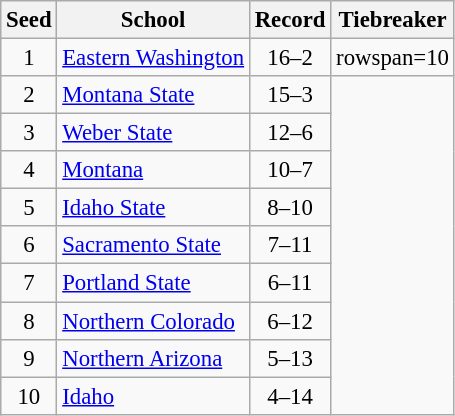<table class="wikitable" style="white-space:nowrap; font-size:95%;text-align:center">
<tr>
<th>Seed</th>
<th>School</th>
<th>Record</th>
<th>Tiebreaker</th>
</tr>
<tr>
<td>1</td>
<td align="left"><a href='#'>Eastern Washington</a></td>
<td>16–2</td>
<td> rowspan=10 </td>
</tr>
<tr>
<td>2</td>
<td align="left"><a href='#'>Montana State</a></td>
<td>15–3<br></td>
</tr>
<tr>
<td>3</td>
<td align="left"><a href='#'>Weber State</a></td>
<td>12–6<br></td>
</tr>
<tr>
<td>4</td>
<td align="left"><a href='#'>Montana</a></td>
<td>10–7<br></td>
</tr>
<tr>
<td>5</td>
<td align="left"><a href='#'>Idaho State</a></td>
<td>8–10<br></td>
</tr>
<tr>
<td>6</td>
<td align="left"><a href='#'>Sacramento State</a></td>
<td>7–11<br></td>
</tr>
<tr>
<td>7</td>
<td align="left"><a href='#'>Portland State</a></td>
<td>6–11<br></td>
</tr>
<tr>
<td>8</td>
<td align="left"><a href='#'>Northern Colorado</a></td>
<td>6–12<br></td>
</tr>
<tr>
<td>9</td>
<td align="left"><a href='#'>Northern Arizona</a></td>
<td>5–13<br></td>
</tr>
<tr>
<td>10</td>
<td align="left"><a href='#'>Idaho</a></td>
<td>4–14<br></td>
</tr>
</table>
